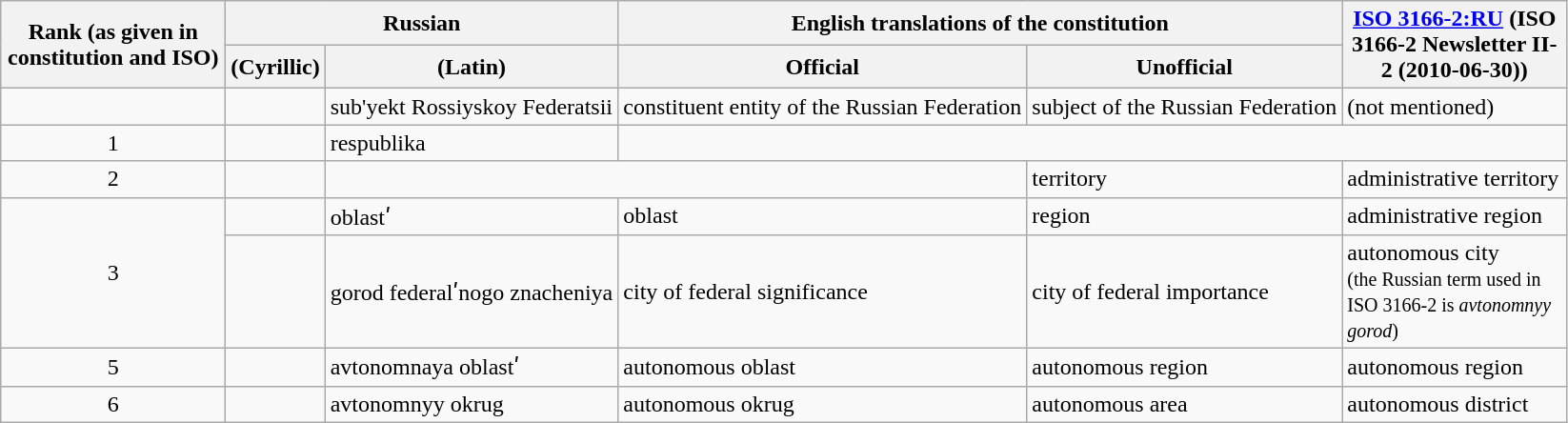<table class="wikitable sortable">
<tr>
<th rowspan=2 width=150>Rank (as given in constitution and ISO)</th>
<th colspan=2>Russian</th>
<th colspan=2>English translations of the constitution</th>
<th rowspan=2 width=150><a href='#'>ISO 3166-2:RU</a> (ISO 3166-2 Newsletter II-2 (2010-06-30))</th>
</tr>
<tr>
<th>(Cyrillic)</th>
<th>(Latin)</th>
<th>Official</th>
<th>Unofficial</th>
</tr>
<tr>
<td></td>
<td></td>
<td>sub'yekt Rossiyskoy Federatsii</td>
<td>constituent entity of the Russian Federation</td>
<td>subject of the Russian Federation</td>
<td>(not mentioned)</td>
</tr>
<tr>
<td align="center">1</td>
<td></td>
<td>respublika</td>
<td colspan="3"></td>
</tr>
<tr>
<td align="center">2</td>
<td></td>
<td colspan="2"></td>
<td>territory</td>
<td>administrative territory</td>
</tr>
<tr>
<td rowspan="2" align="center">3</td>
<td></td>
<td>oblastʹ</td>
<td>oblast</td>
<td>region</td>
<td>administrative region</td>
</tr>
<tr>
<td></td>
<td>gorod federalʹnogo znacheniya</td>
<td>city of federal significance</td>
<td>city of federal importance</td>
<td>autonomous city<br><small>(the Russian term used in ISO 3166-2 is  <em>avtonomnyy gorod</em>)</small></td>
</tr>
<tr>
<td align="center">5</td>
<td></td>
<td>avtonomnaya oblastʹ</td>
<td>autonomous oblast</td>
<td>autonomous region</td>
<td>autonomous region</td>
</tr>
<tr>
<td align="center">6</td>
<td></td>
<td>avtonomnyy okrug</td>
<td>autonomous okrug</td>
<td>autonomous area</td>
<td>autonomous district</td>
</tr>
</table>
